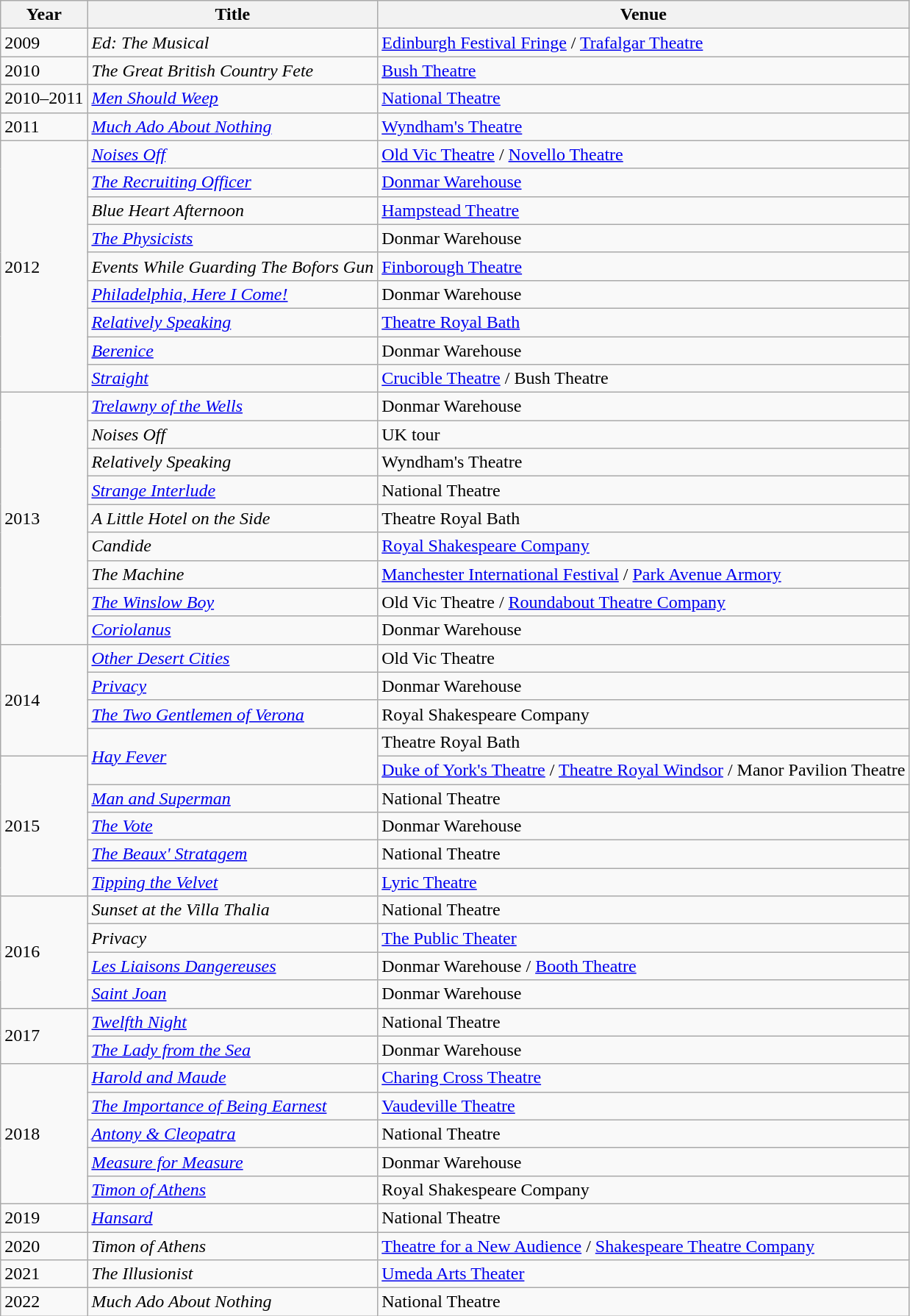<table class="wikitable sortable">
<tr>
<th>Year</th>
<th>Title</th>
<th>Venue</th>
</tr>
<tr>
<td>2009</td>
<td><em>Ed: The Musical</em></td>
<td><a href='#'>Edinburgh Festival Fringe</a> / <a href='#'>Trafalgar Theatre</a></td>
</tr>
<tr>
<td>2010</td>
<td><em>The Great British Country Fete</em></td>
<td><a href='#'>Bush Theatre</a></td>
</tr>
<tr>
<td>2010–2011</td>
<td><em><a href='#'>Men Should Weep</a></em></td>
<td><a href='#'>National Theatre</a></td>
</tr>
<tr>
<td>2011</td>
<td><em><a href='#'>Much Ado About Nothing</a></em></td>
<td><a href='#'>Wyndham's Theatre</a></td>
</tr>
<tr>
<td rowspan="9">2012</td>
<td><em><a href='#'>Noises Off</a></em></td>
<td><a href='#'>Old Vic Theatre</a> / <a href='#'>Novello Theatre</a></td>
</tr>
<tr>
<td><em><a href='#'>The Recruiting Officer</a></em></td>
<td><a href='#'>Donmar Warehouse</a></td>
</tr>
<tr>
<td><em>Blue Heart Afternoon</em></td>
<td><a href='#'>Hampstead Theatre</a></td>
</tr>
<tr>
<td><em><a href='#'>The Physicists</a></em></td>
<td>Donmar Warehouse</td>
</tr>
<tr>
<td><em>Events While Guarding The Bofors Gun</em></td>
<td><a href='#'>Finborough Theatre</a></td>
</tr>
<tr>
<td><em><a href='#'>Philadelphia, Here I Come!</a></em></td>
<td>Donmar Warehouse</td>
</tr>
<tr>
<td><a href='#'><em>Relatively Speaking</em></a></td>
<td><a href='#'>Theatre Royal Bath</a></td>
</tr>
<tr>
<td><em><a href='#'>Berenice</a></em></td>
<td>Donmar Warehouse</td>
</tr>
<tr>
<td><em><a href='#'>Straight</a></em></td>
<td><a href='#'>Crucible Theatre</a> / Bush Theatre</td>
</tr>
<tr>
<td rowspan="9">2013</td>
<td><em><a href='#'>Trelawny of the Wells</a></em></td>
<td>Donmar Warehouse</td>
</tr>
<tr>
<td><em>Noises Off</em></td>
<td>UK tour</td>
</tr>
<tr>
<td><em>Relatively Speaking</em></td>
<td>Wyndham's Theatre</td>
</tr>
<tr>
<td><em><a href='#'>Strange Interlude</a></em></td>
<td>National Theatre</td>
</tr>
<tr>
<td><em>A Little Hotel on the Side</em></td>
<td>Theatre Royal Bath</td>
</tr>
<tr>
<td><em>Candide</em></td>
<td><a href='#'>Royal Shakespeare Company</a></td>
</tr>
<tr>
<td><em>The Machine</em></td>
<td><a href='#'>Manchester International Festival</a> / <a href='#'>Park Avenue Armory</a></td>
</tr>
<tr>
<td><em><a href='#'>The Winslow Boy</a></em></td>
<td>Old Vic Theatre / <a href='#'>Roundabout Theatre Company</a></td>
</tr>
<tr>
<td><em><a href='#'>Coriolanus</a></em></td>
<td>Donmar Warehouse</td>
</tr>
<tr>
<td rowspan="4">2014</td>
<td><em><a href='#'>Other Desert Cities</a></em></td>
<td>Old Vic Theatre</td>
</tr>
<tr>
<td><em><a href='#'>Privacy</a></em></td>
<td>Donmar Warehouse</td>
</tr>
<tr>
<td><em><a href='#'>The Two Gentlemen of Verona</a></em></td>
<td>Royal Shakespeare Company</td>
</tr>
<tr>
<td rowspan="2"><em><a href='#'>Hay Fever</a></em></td>
<td>Theatre Royal Bath</td>
</tr>
<tr>
<td rowspan="5">2015</td>
<td><a href='#'>Duke of York's Theatre</a> / <a href='#'>Theatre Royal Windsor</a> / Manor Pavilion Theatre</td>
</tr>
<tr>
<td><em><a href='#'>Man and Superman</a></em></td>
<td>National Theatre</td>
</tr>
<tr>
<td><em><a href='#'>The Vote</a></em></td>
<td>Donmar Warehouse</td>
</tr>
<tr>
<td><em><a href='#'>The Beaux' Stratagem</a></em></td>
<td>National Theatre</td>
</tr>
<tr>
<td><em><a href='#'>Tipping the Velvet</a></em></td>
<td><a href='#'>Lyric Theatre</a></td>
</tr>
<tr>
<td rowspan="4">2016</td>
<td><em>Sunset at the Villa Thalia</em></td>
<td>National Theatre</td>
</tr>
<tr>
<td><em>Privacy</em></td>
<td><a href='#'>The Public Theater</a></td>
</tr>
<tr>
<td><em><a href='#'>Les Liaisons Dangereuses</a></em></td>
<td>Donmar Warehouse / <a href='#'>Booth Theatre</a></td>
</tr>
<tr>
<td><em><a href='#'>Saint Joan</a></em></td>
<td>Donmar Warehouse</td>
</tr>
<tr>
<td rowspan="2">2017</td>
<td><em><a href='#'>Twelfth Night</a></em></td>
<td>National Theatre</td>
</tr>
<tr>
<td><em><a href='#'>The Lady from the Sea</a></em></td>
<td>Donmar Warehouse</td>
</tr>
<tr>
<td rowspan="5">2018</td>
<td><em><a href='#'>Harold and Maude</a></em></td>
<td><a href='#'>Charing Cross Theatre</a></td>
</tr>
<tr>
<td><em><a href='#'>The Importance of Being Earnest</a></em></td>
<td><a href='#'>Vaudeville Theatre</a></td>
</tr>
<tr>
<td><em><a href='#'>Antony & Cleopatra</a></em></td>
<td>National Theatre</td>
</tr>
<tr>
<td><em><a href='#'>Measure for Measure</a></em></td>
<td>Donmar Warehouse</td>
</tr>
<tr>
<td><em><a href='#'>Timon of Athens</a></em></td>
<td>Royal Shakespeare Company</td>
</tr>
<tr>
<td>2019</td>
<td><em><a href='#'>Hansard</a></em></td>
<td>National Theatre</td>
</tr>
<tr>
<td>2020</td>
<td><em>Timon of Athens</em></td>
<td><a href='#'>Theatre for a New Audience</a> / <a href='#'>Shakespeare Theatre Company</a></td>
</tr>
<tr>
<td>2021</td>
<td><em>The Illusionist</em></td>
<td><a href='#'>Umeda Arts Theater</a></td>
</tr>
<tr>
<td>2022</td>
<td><em>Much Ado About Nothing</em></td>
<td>National Theatre</td>
</tr>
</table>
